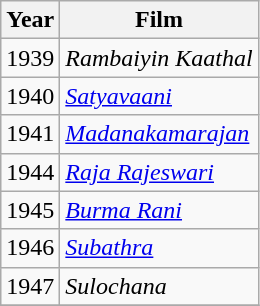<table class="wikitable sortable">
<tr>
<th>Year</th>
<th>Film</th>
</tr>
<tr>
<td>1939</td>
<td><em>Rambaiyin Kaathal</em></td>
</tr>
<tr>
<td>1940</td>
<td><em><a href='#'>Satyavaani</a></em></td>
</tr>
<tr>
<td>1941</td>
<td><em><a href='#'>Madanakamarajan</a></em></td>
</tr>
<tr>
<td>1944</td>
<td><em><a href='#'>Raja Rajeswari</a></em></td>
</tr>
<tr>
<td>1945</td>
<td><em><a href='#'>Burma Rani</a></em></td>
</tr>
<tr>
<td>1946</td>
<td><em><a href='#'>Subathra</a></em></td>
</tr>
<tr>
<td>1947</td>
<td><em>Sulochana</em></td>
</tr>
<tr>
</tr>
</table>
